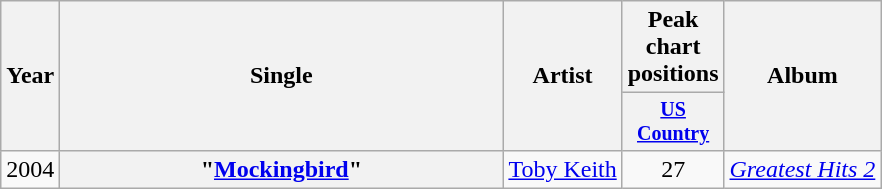<table class="wikitable plainrowheaders" style="text-align:center;">
<tr>
<th rowspan="2">Year</th>
<th rowspan="2" style="width:18em;">Single</th>
<th rowspan="2">Artist</th>
<th>Peak chart<br>positions</th>
<th rowspan="2">Album</th>
</tr>
<tr style="font-size:smaller;">
<th style="width:45px;"><a href='#'>US Country</a></th>
</tr>
<tr>
<td>2004</td>
<th scope="row">"<a href='#'>Mockingbird</a>"</th>
<td><a href='#'>Toby Keith</a></td>
<td>27</td>
<td style="text-align:left;"><em><a href='#'>Greatest Hits 2</a></em></td>
</tr>
</table>
